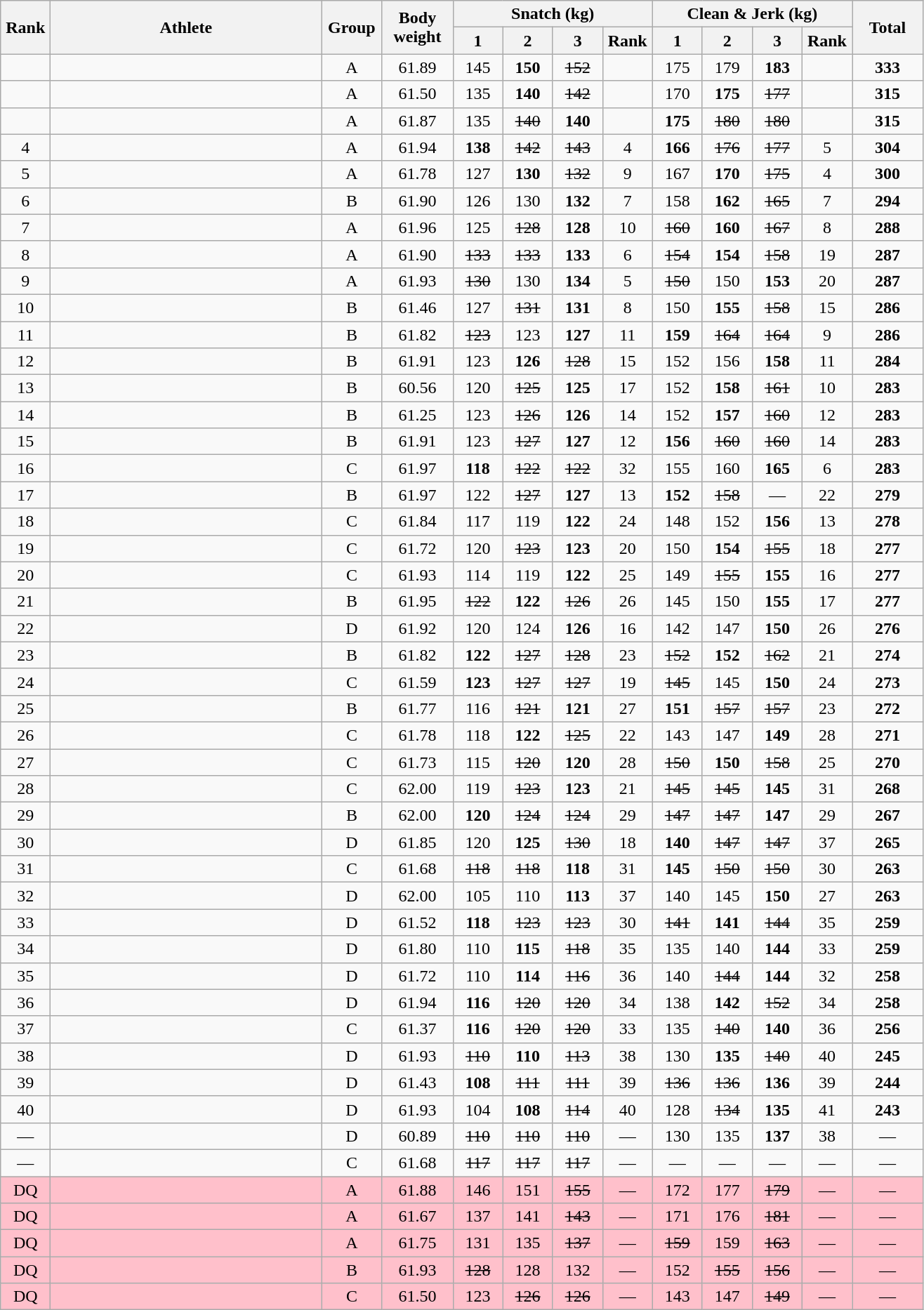<table class = "wikitable" style="text-align:center;">
<tr>
<th rowspan=2 width=40>Rank</th>
<th rowspan=2 width=250>Athlete</th>
<th rowspan=2 width=50>Group</th>
<th rowspan=2 width=60>Body weight</th>
<th colspan=4>Snatch (kg)</th>
<th colspan=4>Clean & Jerk (kg)</th>
<th rowspan=2 width=60>Total</th>
</tr>
<tr>
<th width=40>1</th>
<th width=40>2</th>
<th width=40>3</th>
<th width=40>Rank</th>
<th width=40>1</th>
<th width=40>2</th>
<th width=40>3</th>
<th width=40>Rank</th>
</tr>
<tr>
<td></td>
<td align=left></td>
<td>A</td>
<td>61.89</td>
<td>145</td>
<td><strong>150</strong></td>
<td><s>152</s></td>
<td></td>
<td>175</td>
<td>179</td>
<td><strong>183</strong></td>
<td></td>
<td><strong>333</strong></td>
</tr>
<tr>
<td></td>
<td align=left></td>
<td>A</td>
<td>61.50</td>
<td>135</td>
<td><strong>140</strong></td>
<td><s>142</s></td>
<td></td>
<td>170</td>
<td><strong>175</strong></td>
<td><s>177</s></td>
<td></td>
<td><strong>315</strong></td>
</tr>
<tr>
<td></td>
<td align=left></td>
<td>A</td>
<td>61.87</td>
<td>135</td>
<td><s>140</s></td>
<td><strong>140</strong></td>
<td></td>
<td><strong>175</strong></td>
<td><s>180</s></td>
<td><s>180</s></td>
<td></td>
<td><strong>315</strong></td>
</tr>
<tr>
<td>4</td>
<td align=left></td>
<td>A</td>
<td>61.94</td>
<td><strong>138</strong></td>
<td><s>142</s></td>
<td><s>143</s></td>
<td>4</td>
<td><strong>166</strong></td>
<td><s>176</s></td>
<td><s>177</s></td>
<td>5</td>
<td><strong>304</strong></td>
</tr>
<tr>
<td>5</td>
<td align=left></td>
<td>A</td>
<td>61.78</td>
<td>127</td>
<td><strong>130</strong></td>
<td><s>132</s></td>
<td>9</td>
<td>167</td>
<td><strong>170</strong></td>
<td><s>175</s></td>
<td>4</td>
<td><strong>300</strong></td>
</tr>
<tr>
<td>6</td>
<td align=left></td>
<td>B</td>
<td>61.90</td>
<td>126</td>
<td>130</td>
<td><strong>132</strong></td>
<td>7</td>
<td>158</td>
<td><strong>162</strong></td>
<td><s>165</s></td>
<td>7</td>
<td><strong>294</strong></td>
</tr>
<tr>
<td>7</td>
<td align=left></td>
<td>A</td>
<td>61.96</td>
<td>125</td>
<td><s>128</s></td>
<td><strong>128</strong></td>
<td>10</td>
<td><s>160</s></td>
<td><strong>160</strong></td>
<td><s>167</s></td>
<td>8</td>
<td><strong>288</strong></td>
</tr>
<tr>
<td>8</td>
<td align=left></td>
<td>A</td>
<td>61.90</td>
<td><s>133</s></td>
<td><s>133</s></td>
<td><strong>133</strong></td>
<td>6</td>
<td><s>154</s></td>
<td><strong>154</strong></td>
<td><s>158</s></td>
<td>19</td>
<td><strong>287</strong></td>
</tr>
<tr>
<td>9</td>
<td align=left></td>
<td>A</td>
<td>61.93</td>
<td><s>130</s></td>
<td>130</td>
<td><strong>134</strong></td>
<td>5</td>
<td><s>150</s></td>
<td>150</td>
<td><strong>153</strong></td>
<td>20</td>
<td><strong>287</strong></td>
</tr>
<tr>
<td>10</td>
<td align=left></td>
<td>B</td>
<td>61.46</td>
<td>127</td>
<td><s>131</s></td>
<td><strong>131</strong></td>
<td>8</td>
<td>150</td>
<td><strong>155</strong></td>
<td><s>158</s></td>
<td>15</td>
<td><strong>286</strong></td>
</tr>
<tr>
<td>11</td>
<td align=left></td>
<td>B</td>
<td>61.82</td>
<td><s>123</s></td>
<td>123</td>
<td><strong>127</strong></td>
<td>11</td>
<td><strong>159</strong></td>
<td><s>164</s></td>
<td><s>164</s></td>
<td>9</td>
<td><strong>286</strong></td>
</tr>
<tr>
<td>12</td>
<td align=left></td>
<td>B</td>
<td>61.91</td>
<td>123</td>
<td><strong>126</strong></td>
<td><s>128 </s></td>
<td>15</td>
<td>152</td>
<td>156</td>
<td><strong>158</strong></td>
<td>11</td>
<td><strong>284</strong></td>
</tr>
<tr>
<td>13</td>
<td align=left></td>
<td>B</td>
<td>60.56</td>
<td>120</td>
<td><s>125 </s></td>
<td><strong>125</strong></td>
<td>17</td>
<td>152</td>
<td><strong>158</strong></td>
<td><s>161 </s></td>
<td>10</td>
<td><strong>283</strong></td>
</tr>
<tr>
<td>14</td>
<td align=left></td>
<td>B</td>
<td>61.25</td>
<td>123</td>
<td><s>126 </s></td>
<td><strong>126</strong></td>
<td>14</td>
<td>152</td>
<td><strong>157</strong></td>
<td><s>160 </s></td>
<td>12</td>
<td><strong>283</strong></td>
</tr>
<tr>
<td>15</td>
<td align=left></td>
<td>B</td>
<td>61.91</td>
<td>123</td>
<td><s>127 </s></td>
<td><strong>127</strong></td>
<td>12</td>
<td><strong>156</strong></td>
<td><s>160 </s></td>
<td><s>160 </s></td>
<td>14</td>
<td><strong>283</strong></td>
</tr>
<tr>
<td>16</td>
<td align=left></td>
<td>C</td>
<td>61.97</td>
<td><strong>118</strong></td>
<td><s>122</s></td>
<td><s>122</s></td>
<td>32</td>
<td>155</td>
<td>160</td>
<td><strong>165</strong></td>
<td>6</td>
<td><strong>283</strong></td>
</tr>
<tr>
<td>17</td>
<td align=left></td>
<td>B</td>
<td>61.97</td>
<td>122</td>
<td><s>127 </s></td>
<td><strong>127</strong></td>
<td>13</td>
<td><strong>152</strong></td>
<td><s>158 </s></td>
<td>—</td>
<td>22</td>
<td><strong>279</strong></td>
</tr>
<tr>
<td>18</td>
<td align=left></td>
<td>C</td>
<td>61.84</td>
<td>117</td>
<td>119</td>
<td><strong>122</strong></td>
<td>24</td>
<td>148</td>
<td>152</td>
<td><strong>156</strong></td>
<td>13</td>
<td><strong>278</strong></td>
</tr>
<tr>
<td>19</td>
<td align=left></td>
<td>C</td>
<td>61.72</td>
<td>120</td>
<td><s>123</s></td>
<td><strong>123</strong></td>
<td>20</td>
<td>150</td>
<td><strong>154</strong></td>
<td><s>155</s></td>
<td>18</td>
<td><strong>277</strong></td>
</tr>
<tr>
<td>20</td>
<td align=left></td>
<td>C</td>
<td>61.93</td>
<td>114</td>
<td>119</td>
<td><strong>122</strong></td>
<td>25</td>
<td>149</td>
<td><s>155</s></td>
<td><strong>155</strong></td>
<td>16</td>
<td><strong>277</strong></td>
</tr>
<tr>
<td>21</td>
<td align=left></td>
<td>B</td>
<td>61.95</td>
<td><s>122 </s></td>
<td><strong>122</strong></td>
<td><s>126 </s></td>
<td>26</td>
<td>145</td>
<td>150</td>
<td><strong>155</strong></td>
<td>17</td>
<td><strong>277</strong></td>
</tr>
<tr>
<td>22</td>
<td align=left></td>
<td>D</td>
<td>61.92</td>
<td>120</td>
<td>124</td>
<td><strong>126</strong></td>
<td>16</td>
<td>142</td>
<td>147</td>
<td><strong>150</strong></td>
<td>26</td>
<td><strong>276</strong></td>
</tr>
<tr>
<td>23</td>
<td align=left></td>
<td>B</td>
<td>61.82</td>
<td><strong>122</strong></td>
<td><s>127 </s></td>
<td><s>128 </s></td>
<td>23</td>
<td><s>152 </s></td>
<td><strong>152</strong></td>
<td><s>162 </s></td>
<td>21</td>
<td><strong>274</strong></td>
</tr>
<tr>
<td>24</td>
<td align=left></td>
<td>C</td>
<td>61.59</td>
<td><strong>123</strong></td>
<td><s>127</s></td>
<td><s>127</s></td>
<td>19</td>
<td><s>145</s></td>
<td>145</td>
<td><strong>150</strong></td>
<td>24</td>
<td><strong>273</strong></td>
</tr>
<tr>
<td>25</td>
<td align=left></td>
<td>B</td>
<td>61.77</td>
<td>116</td>
<td><s>121 </s></td>
<td><strong>121</strong></td>
<td>27</td>
<td><strong>151</strong></td>
<td><s>157 </s></td>
<td><s>157 </s></td>
<td>23</td>
<td><strong>272</strong></td>
</tr>
<tr>
<td>26</td>
<td align=left></td>
<td>C</td>
<td>61.78</td>
<td>118</td>
<td><strong>122</strong></td>
<td><s>125</s></td>
<td>22</td>
<td>143</td>
<td>147</td>
<td><strong>149</strong></td>
<td>28</td>
<td><strong>271</strong></td>
</tr>
<tr>
<td>27</td>
<td align=left></td>
<td>C</td>
<td>61.73</td>
<td>115</td>
<td><s>120</s></td>
<td><strong>120</strong></td>
<td>28</td>
<td><s>150</s></td>
<td><strong>150</strong></td>
<td><s>158</s></td>
<td>25</td>
<td><strong>270</strong></td>
</tr>
<tr>
<td>28</td>
<td align=left></td>
<td>C</td>
<td>62.00</td>
<td>119</td>
<td><s>123</s></td>
<td><strong>123</strong></td>
<td>21</td>
<td><s>145</s></td>
<td><s>145</s></td>
<td><strong>145</strong></td>
<td>31</td>
<td><strong>268</strong></td>
</tr>
<tr>
<td>29</td>
<td align=left></td>
<td>B</td>
<td>62.00</td>
<td><strong>120</strong></td>
<td><s>124 </s></td>
<td><s>124 </s></td>
<td>29</td>
<td><s>147 </s></td>
<td><s>147 </s></td>
<td><strong>147</strong></td>
<td>29</td>
<td><strong>267</strong></td>
</tr>
<tr>
<td>30</td>
<td align=left></td>
<td>D</td>
<td>61.85</td>
<td>120</td>
<td><strong>125</strong></td>
<td><s>130</s></td>
<td>18</td>
<td><strong>140</strong></td>
<td><s>147</s></td>
<td><s>147</s></td>
<td>37</td>
<td><strong>265</strong></td>
</tr>
<tr>
<td>31</td>
<td align=left></td>
<td>C</td>
<td>61.68</td>
<td><s>118</s></td>
<td><s>118</s></td>
<td><strong>118</strong></td>
<td>31</td>
<td><strong>145</strong></td>
<td><s>150</s></td>
<td><s>150</s></td>
<td>30</td>
<td><strong>263</strong></td>
</tr>
<tr>
<td>32</td>
<td align=left></td>
<td>D</td>
<td>62.00</td>
<td>105</td>
<td>110</td>
<td><strong>113</strong></td>
<td>37</td>
<td>140</td>
<td>145</td>
<td><strong>150</strong></td>
<td>27</td>
<td><strong>263</strong></td>
</tr>
<tr>
<td>33</td>
<td align=left></td>
<td>D</td>
<td>61.52</td>
<td><strong>118</strong></td>
<td><s>123</s></td>
<td><s>123</s></td>
<td>30</td>
<td><s>141</s></td>
<td><strong>141</strong></td>
<td><s>144</s></td>
<td>35</td>
<td><strong>259</strong></td>
</tr>
<tr>
<td>34</td>
<td align=left></td>
<td>D</td>
<td>61.80</td>
<td>110</td>
<td><strong>115</strong></td>
<td><s>118</s></td>
<td>35</td>
<td>135</td>
<td>140</td>
<td><strong>144</strong></td>
<td>33</td>
<td><strong>259</strong></td>
</tr>
<tr>
<td>35</td>
<td align=left></td>
<td>D</td>
<td>61.72</td>
<td>110</td>
<td><strong>114</strong></td>
<td><s>116</s></td>
<td>36</td>
<td>140</td>
<td><s>144</s></td>
<td><strong>144</strong></td>
<td>32</td>
<td><strong>258</strong></td>
</tr>
<tr>
<td>36</td>
<td align=left></td>
<td>D</td>
<td>61.94</td>
<td><strong>116</strong></td>
<td><s>120</s></td>
<td><s>120</s></td>
<td>34</td>
<td>138</td>
<td><strong>142</strong></td>
<td><s>152</s></td>
<td>34</td>
<td><strong>258</strong></td>
</tr>
<tr>
<td>37</td>
<td align=left></td>
<td>C</td>
<td>61.37</td>
<td><strong>116</strong></td>
<td><s>120 </s></td>
<td><s>120</s></td>
<td>33</td>
<td>135</td>
<td><s>140</s></td>
<td><strong>140</strong></td>
<td>36</td>
<td><strong>256</strong></td>
</tr>
<tr>
<td>38</td>
<td align=left></td>
<td>D</td>
<td>61.93</td>
<td><s>110</s></td>
<td><strong>110</strong></td>
<td><s>113</s></td>
<td>38</td>
<td>130</td>
<td><strong>135</strong></td>
<td><s>140</s></td>
<td>40</td>
<td><strong>245</strong></td>
</tr>
<tr>
<td>39</td>
<td align=left></td>
<td>D</td>
<td>61.43</td>
<td><strong>108</strong></td>
<td><s>111</s></td>
<td><s>111</s></td>
<td>39</td>
<td><s>136</s></td>
<td><s>136</s></td>
<td><strong>136</strong></td>
<td>39</td>
<td><strong>244</strong></td>
</tr>
<tr>
<td>40</td>
<td align=left></td>
<td>D</td>
<td>61.93</td>
<td>104</td>
<td><strong>108</strong></td>
<td><s>114</s></td>
<td>40</td>
<td>128</td>
<td><s>134</s></td>
<td><strong>135</strong></td>
<td>41</td>
<td><strong>243</strong></td>
</tr>
<tr>
<td>—</td>
<td align=left></td>
<td>D</td>
<td>60.89</td>
<td><s>110</s></td>
<td><s>110</s></td>
<td><s>110</s></td>
<td>—</td>
<td>130</td>
<td>135</td>
<td><strong>137</strong></td>
<td>38</td>
<td>—</td>
</tr>
<tr>
<td>—</td>
<td align=left></td>
<td>C</td>
<td>61.68</td>
<td><s>117</s></td>
<td><s>117</s></td>
<td><s>117</s></td>
<td>—</td>
<td>—</td>
<td>—</td>
<td>—</td>
<td>—</td>
<td>—</td>
</tr>
<tr bgcolor=pink>
<td>DQ</td>
<td align=left></td>
<td>A</td>
<td>61.88</td>
<td>146</td>
<td>151</td>
<td><s>155</s></td>
<td>—</td>
<td>172</td>
<td>177</td>
<td><s>179</s></td>
<td>—</td>
<td>—</td>
</tr>
<tr bgcolor=pink>
<td>DQ</td>
<td align=left></td>
<td>A</td>
<td>61.67</td>
<td>137</td>
<td>141</td>
<td><s>143</s></td>
<td>—</td>
<td>171</td>
<td>176</td>
<td><s>181</s></td>
<td>—</td>
<td>—</td>
</tr>
<tr bgcolor=pink>
<td>DQ</td>
<td align=left></td>
<td>A</td>
<td>61.75</td>
<td>131</td>
<td>135</td>
<td><s>137</s></td>
<td>—</td>
<td><s>159</s></td>
<td>159</td>
<td><s>163</s></td>
<td>—</td>
<td>—</td>
</tr>
<tr bgcolor=pink>
<td>DQ</td>
<td align=left></td>
<td>B</td>
<td>61.93</td>
<td><s>128 </s></td>
<td>128</td>
<td>132</td>
<td>—</td>
<td>152</td>
<td><s>155 </s></td>
<td><s>156 </s></td>
<td>—</td>
<td>—</td>
</tr>
<tr bgcolor=pink>
<td>DQ</td>
<td align=left></td>
<td>C</td>
<td>61.50</td>
<td>123</td>
<td><s>126</s></td>
<td><s>126</s></td>
<td>—</td>
<td>143</td>
<td>147</td>
<td><s>149</s></td>
<td>—</td>
<td>—</td>
</tr>
</table>
